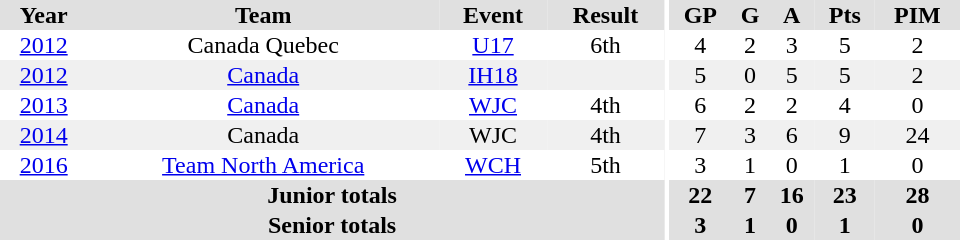<table border="0" cellpadding="1" cellspacing="0" ID="Table3" style="text-align:center; width:40em">
<tr ALIGN="center" bgcolor="#e0e0e0">
<th>Year</th>
<th>Team</th>
<th>Event</th>
<th>Result</th>
<th rowspan="99" bgcolor="#ffffff"></th>
<th>GP</th>
<th>G</th>
<th>A</th>
<th>Pts</th>
<th>PIM</th>
</tr>
<tr>
<td><a href='#'>2012</a></td>
<td>Canada Quebec</td>
<td><a href='#'>U17</a></td>
<td>6th</td>
<td>4</td>
<td>2</td>
<td>3</td>
<td>5</td>
<td>2</td>
</tr>
<tr bgcolor="#f0f0f0">
<td><a href='#'>2012</a></td>
<td><a href='#'>Canada</a></td>
<td><a href='#'>IH18</a></td>
<td></td>
<td>5</td>
<td>0</td>
<td>5</td>
<td>5</td>
<td>2</td>
</tr>
<tr>
<td><a href='#'>2013</a></td>
<td><a href='#'>Canada</a></td>
<td><a href='#'>WJC</a></td>
<td>4th</td>
<td>6</td>
<td>2</td>
<td>2</td>
<td>4</td>
<td>0</td>
</tr>
<tr bgcolor="#f0f0f0">
<td><a href='#'>2014</a></td>
<td>Canada</td>
<td>WJC</td>
<td>4th</td>
<td>7</td>
<td>3</td>
<td>6</td>
<td>9</td>
<td>24</td>
</tr>
<tr ALIGN="center">
<td><a href='#'>2016</a></td>
<td><a href='#'>Team North America</a></td>
<td><a href='#'>WCH</a></td>
<td>5th</td>
<td>3</td>
<td>1</td>
<td>0</td>
<td>1</td>
<td>0</td>
</tr>
<tr bgcolor="#e0e0e0">
<th colspan="4">Junior totals</th>
<th>22</th>
<th>7</th>
<th>16</th>
<th>23</th>
<th>28</th>
</tr>
<tr bgcolor="#e0e0e0">
<th colspan="4">Senior totals</th>
<th>3</th>
<th>1</th>
<th>0</th>
<th>1</th>
<th>0</th>
</tr>
</table>
